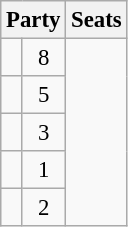<table class="wikitable" style="font-size: 95%;">
<tr>
<th colspan=2>Party</th>
<th>Seats</th>
</tr>
<tr>
<td></td>
<td align="center">8</td>
</tr>
<tr>
<td></td>
<td align="center">5</td>
</tr>
<tr>
<td></td>
<td align="center">3</td>
</tr>
<tr>
<td></td>
<td align="center">1</td>
</tr>
<tr>
<td></td>
<td align="center">2</td>
</tr>
</table>
